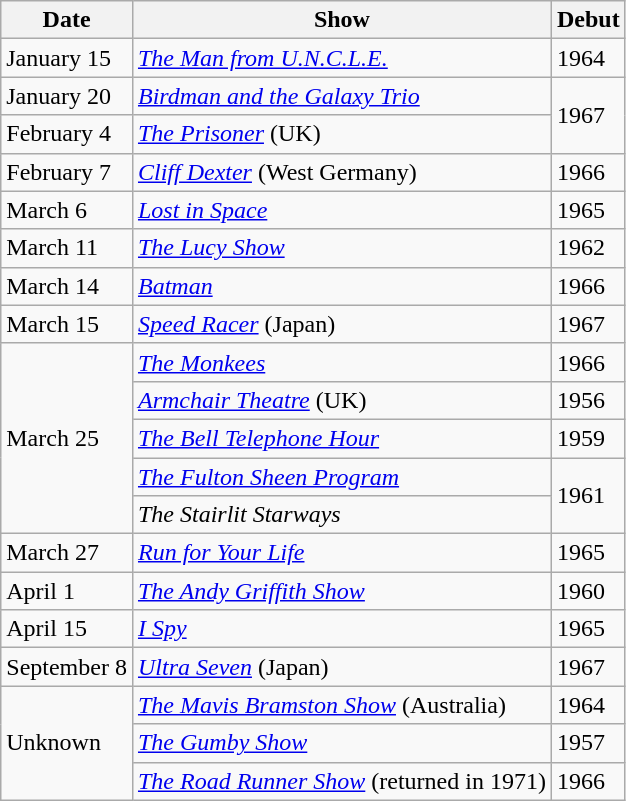<table class="wikitable">
<tr>
<th>Date</th>
<th>Show</th>
<th>Debut</th>
</tr>
<tr>
<td>January 15</td>
<td><em><a href='#'>The Man from U.N.C.L.E.</a></em></td>
<td>1964</td>
</tr>
<tr>
<td>January 20</td>
<td><em><a href='#'>Birdman and the Galaxy Trio</a></em></td>
<td rowspan="2">1967</td>
</tr>
<tr>
<td>February 4</td>
<td><em><a href='#'>The Prisoner</a></em> (UK)</td>
</tr>
<tr>
<td>February 7</td>
<td><em><a href='#'>Cliff Dexter</a></em> (West Germany)</td>
<td>1966</td>
</tr>
<tr>
<td>March 6</td>
<td><em><a href='#'>Lost in Space</a></em></td>
<td>1965</td>
</tr>
<tr>
<td>March 11</td>
<td><em><a href='#'>The Lucy Show</a></em></td>
<td>1962</td>
</tr>
<tr>
<td>March 14</td>
<td><em><a href='#'>Batman</a></em></td>
<td>1966</td>
</tr>
<tr>
<td>March 15</td>
<td><em><a href='#'>Speed Racer</a></em> (Japan)</td>
<td>1967</td>
</tr>
<tr>
<td rowspan="5">March 25</td>
<td><em><a href='#'>The Monkees</a></em></td>
<td>1966</td>
</tr>
<tr>
<td><em><a href='#'>Armchair Theatre</a></em> (UK)</td>
<td>1956</td>
</tr>
<tr>
<td><em><a href='#'>The Bell Telephone Hour</a></em></td>
<td>1959</td>
</tr>
<tr>
<td><em><a href='#'>The Fulton Sheen Program</a></em></td>
<td rowspan="2">1961</td>
</tr>
<tr>
<td><em>The Stairlit Starways</em></td>
</tr>
<tr>
<td>March 27</td>
<td><em><a href='#'>Run for Your Life</a></em></td>
<td>1965</td>
</tr>
<tr>
<td>April 1</td>
<td><em><a href='#'>The Andy Griffith Show</a></em></td>
<td>1960</td>
</tr>
<tr>
<td>April 15</td>
<td><em><a href='#'>I Spy</a></em></td>
<td>1965</td>
</tr>
<tr>
<td>September 8</td>
<td><em><a href='#'>Ultra Seven</a></em> (Japan)</td>
<td>1967</td>
</tr>
<tr>
<td rowspan="3">Unknown</td>
<td><em><a href='#'>The Mavis Bramston Show</a></em> (Australia)</td>
<td>1964</td>
</tr>
<tr>
<td><em><a href='#'>The Gumby Show</a></em></td>
<td>1957</td>
</tr>
<tr>
<td><em><a href='#'>The Road Runner Show</a></em> (returned in 1971)</td>
<td>1966</td>
</tr>
</table>
